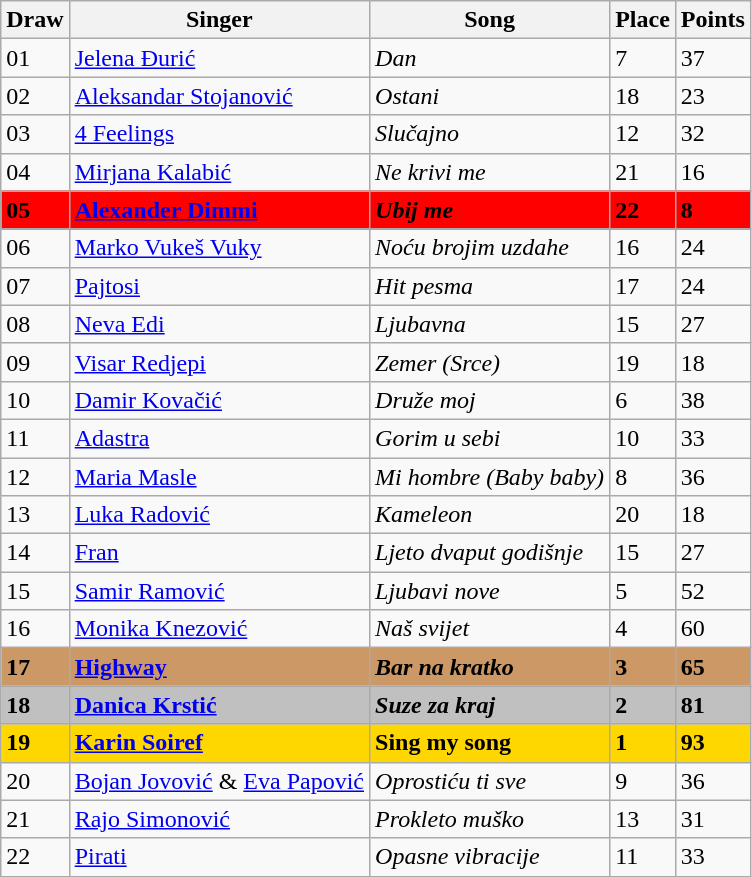<table class="sortable wikitable">
<tr>
<th>Draw</th>
<th>Singer</th>
<th>Song</th>
<th>Place</th>
<th>Points</th>
</tr>
<tr>
<td>01</td>
<td><a href='#'>Jelena Đurić</a></td>
<td><em>Dan</em></td>
<td>7</td>
<td>37</td>
</tr>
<tr>
<td>02</td>
<td><a href='#'>Aleksandar Stojanović</a></td>
<td><em>Ostani</em></td>
<td>18</td>
<td>23</td>
</tr>
<tr>
<td>03</td>
<td><a href='#'>4 Feelings</a></td>
<td><em>Slučajno</em></td>
<td>12</td>
<td>32</td>
</tr>
<tr>
<td>04</td>
<td><a href='#'>Mirjana Kalabić</a></td>
<td><em>Ne krivi me</em></td>
<td>21</td>
<td>16</td>
</tr>
<tr style="font-weight:bold; background: red;">
<td>05</td>
<td><a href='#'>Alexander Dimmi</a></td>
<td><em>Ubij me</em></td>
<td>22</td>
<td>8</td>
</tr>
<tr>
<td>06</td>
<td><a href='#'>Marko Vukeš Vuky</a></td>
<td><em>Noću brojim uzdahe</em></td>
<td>16</td>
<td>24</td>
</tr>
<tr>
<td>07</td>
<td><a href='#'>Pajtosi</a></td>
<td><em>Hit pesma</em></td>
<td>17</td>
<td>24</td>
</tr>
<tr>
<td>08</td>
<td><a href='#'>Neva Edi</a></td>
<td><em>Ljubavna</em></td>
<td>15</td>
<td>27</td>
</tr>
<tr>
<td>09</td>
<td><a href='#'>Visar Redjepi</a></td>
<td><em>Zemer (Srce)</em></td>
<td>19</td>
<td>18</td>
</tr>
<tr>
<td>10</td>
<td><a href='#'>Damir Kovačić</a></td>
<td><em>Druže moj</em></td>
<td>6</td>
<td>38</td>
</tr>
<tr>
<td>11</td>
<td><a href='#'>Adastra</a></td>
<td><em>Gorim u sebi</em></td>
<td>10</td>
<td>33</td>
</tr>
<tr>
<td>12</td>
<td><a href='#'>Maria Masle</a></td>
<td><em>Mi hombre (Baby baby)</em></td>
<td>8</td>
<td>36</td>
</tr>
<tr>
<td>13</td>
<td><a href='#'>Luka Radović</a></td>
<td><em>Kameleon</em></td>
<td>20</td>
<td>18</td>
</tr>
<tr>
<td>14</td>
<td><a href='#'>Fran</a></td>
<td><em>Ljeto dvaput godišnje</em></td>
<td>15</td>
<td>27</td>
</tr>
<tr>
<td>15</td>
<td><a href='#'>Samir Ramović</a></td>
<td><em>Ljubavi nove</em></td>
<td>5</td>
<td>52</td>
</tr>
<tr>
<td>16</td>
<td><a href='#'>Monika Knezović</a></td>
<td><em>Naš svijet</em></td>
<td>4</td>
<td>60</td>
</tr>
<tr style="font-weight:bold; background:#CC9966;">
<td>17</td>
<td><a href='#'>Highway</a></td>
<td><em>Bar na kratko</em></td>
<td>3</td>
<td>65</td>
</tr>
<tr style="font-weight:bold; background: silver;">
<td>18</td>
<td><a href='#'>Danica Krstić</a></td>
<td><em>Suze za kraj</em></td>
<td>2</td>
<td>81</td>
</tr>
<tr style="font-weight:bold; background: gold;">
<td>19</td>
<td><strong><a href='#'>Karin Soiref</a></strong></td>
<td><strong>Sing my song</strong></td>
<td>1</td>
<td>93</td>
</tr>
<tr>
<td>20</td>
<td><a href='#'>Bojan Jovović</a> & <a href='#'>Eva Papović</a></td>
<td><em>Oprostiću ti sve</em></td>
<td>9</td>
<td>36</td>
</tr>
<tr>
<td>21</td>
<td><a href='#'>Rajo Simonović</a></td>
<td><em>Prokleto muško</em></td>
<td>13</td>
<td>31</td>
</tr>
<tr>
<td>22</td>
<td><a href='#'>Pirati</a></td>
<td><em>Opasne vibracije</em></td>
<td>11</td>
<td>33</td>
</tr>
</table>
